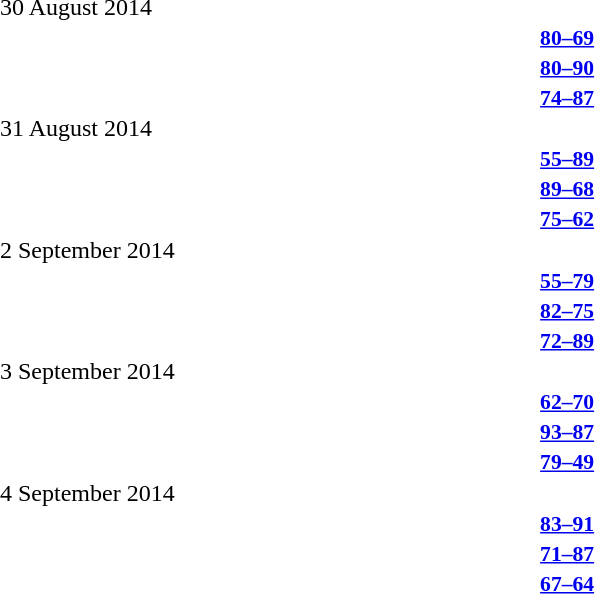<table style="width:100%;" cellspacing="1">
<tr>
<th width=25%></th>
<th width=2%></th>
<th width=6%></th>
<th width=2%></th>
<th width=25%></th>
</tr>
<tr>
<td>30 August 2014</td>
</tr>
<tr style=font-size:90%>
<td align=right><strong></strong></td>
<td></td>
<td align=center><strong><a href='#'>80–69</a></strong></td>
<td></td>
<td><strong></strong></td>
<td></td>
</tr>
<tr style=font-size:90%>
<td align=right><strong></strong></td>
<td></td>
<td align=center><strong><a href='#'>80–90</a></strong></td>
<td></td>
<td><strong></strong></td>
</tr>
<tr style=font-size:90%>
<td align=right><strong></strong></td>
<td></td>
<td align=center><strong><a href='#'>74–87</a></strong></td>
<td></td>
<td><strong></strong></td>
</tr>
<tr>
<td>31 August 2014</td>
</tr>
<tr style=font-size:90%>
<td align=right><strong></strong></td>
<td></td>
<td align=center><strong><a href='#'>55–89</a></strong></td>
<td></td>
<td><strong></strong></td>
</tr>
<tr style=font-size:90%>
<td align=right><strong></strong></td>
<td></td>
<td align=center><strong><a href='#'>89–68</a></strong></td>
<td></td>
<td><strong></strong></td>
</tr>
<tr style=font-size:90%>
<td align=right><strong></strong></td>
<td></td>
<td align=center><strong><a href='#'>75–62</a></strong></td>
<td></td>
<td><strong></strong></td>
</tr>
<tr>
<td>2 September 2014</td>
</tr>
<tr style=font-size:90%>
<td align=right><strong></strong></td>
<td></td>
<td align=center><strong><a href='#'>55–79</a></strong></td>
<td></td>
<td><strong></strong></td>
</tr>
<tr style=font-size:90%>
<td align=right><strong></strong></td>
<td></td>
<td align=center><strong><a href='#'>82–75</a></strong></td>
<td></td>
<td><strong></strong></td>
</tr>
<tr style=font-size:90%>
<td align=right><strong></strong></td>
<td></td>
<td align=center><strong><a href='#'>72–89</a></strong></td>
<td></td>
<td><strong></strong></td>
</tr>
<tr>
<td>3 September 2014</td>
</tr>
<tr style=font-size:90%>
<td align=right><strong></strong></td>
<td></td>
<td align=center><strong><a href='#'>62–70</a></strong></td>
<td></td>
<td><strong></strong></td>
</tr>
<tr style=font-size:90%>
<td align=right><strong></strong></td>
<td></td>
<td align=center><strong><a href='#'>93–87</a></strong></td>
<td></td>
<td><strong></strong></td>
</tr>
<tr style=font-size:90%>
<td align=right><strong></strong></td>
<td></td>
<td align=center><strong><a href='#'>79–49</a></strong></td>
<td></td>
<td><strong></strong></td>
</tr>
<tr>
<td>4 September 2014</td>
</tr>
<tr style=font-size:90%>
<td align=right><strong></strong></td>
<td></td>
<td align=center><strong><a href='#'>83–91</a></strong></td>
<td></td>
<td><strong></strong></td>
</tr>
<tr style=font-size:90%>
<td align=right><strong></strong></td>
<td></td>
<td align=center><strong><a href='#'>71–87</a></strong></td>
<td></td>
<td><strong></strong></td>
</tr>
<tr style=font-size:90%>
<td align=right><strong></strong></td>
<td></td>
<td align=center><strong><a href='#'>67–64</a></strong></td>
<td></td>
<td><strong></strong></td>
</tr>
</table>
